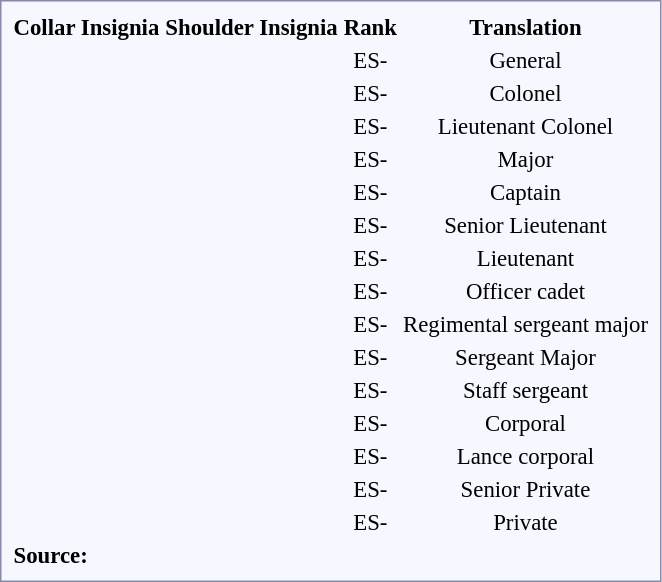<table style="border:1px solid #8888aa; text-align:center; background-color:#f7f8ff; padding:5px; font-size:95%; margin: 0px 12px 12px 0px;">
<tr>
<th>Collar Insignia</th>
<th>Shoulder Insignia</th>
<th>Rank</th>
<th>Translation</th>
</tr>
<tr>
<td></td>
<td></td>
<td>ES-</td>
<td>General</td>
</tr>
<tr>
<td></td>
<td></td>
<td>ES-</td>
<td>Colonel</td>
</tr>
<tr>
<td></td>
<td></td>
<td>ES-</td>
<td>Lieutenant Colonel</td>
</tr>
<tr>
<td></td>
<td></td>
<td>ES-</td>
<td>Major</td>
</tr>
<tr>
<td></td>
<td></td>
<td>ES-</td>
<td>Captain</td>
</tr>
<tr>
<td></td>
<td></td>
<td>ES-</td>
<td>Senior Lieutenant</td>
</tr>
<tr>
<td></td>
<td></td>
<td>ES-</td>
<td>Lieutenant</td>
</tr>
<tr>
<td></td>
<td></td>
<td>ES-</td>
<td>Officer cadet</td>
</tr>
<tr>
<td></td>
<td></td>
<td>ES-</td>
<td>Regimental sergeant major</td>
</tr>
<tr>
<td></td>
<td></td>
<td>ES-</td>
<td>Sergeant Major</td>
</tr>
<tr>
<td></td>
<td></td>
<td>ES-</td>
<td>Staff sergeant</td>
</tr>
<tr>
<td></td>
<td></td>
<td>ES-</td>
<td>Corporal</td>
</tr>
<tr>
<td></td>
<td rowspan=3></td>
<td>ES-</td>
<td>Lance corporal</td>
</tr>
<tr>
<td></td>
<td>ES-</td>
<td>Senior Private</td>
</tr>
<tr>
<td></td>
<td>ES-</td>
<td>Private</td>
</tr>
<tr style="text-align:left;">
<td><strong>Source:</strong></td>
</tr>
</table>
